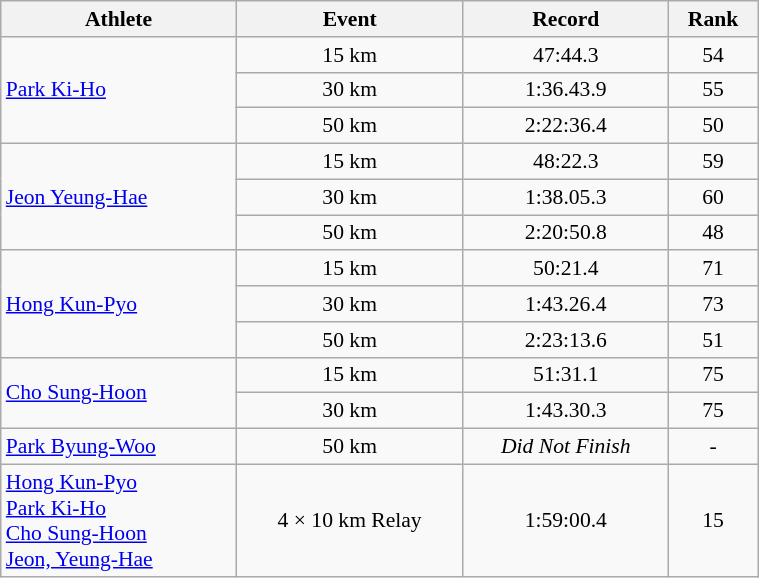<table class=wikitable style="font-size:90%; text-align:center; width:40%">
<tr>
<th>Athlete</th>
<th>Event</th>
<th>Record</th>
<th>Rank</th>
</tr>
<tr>
<td rowspan=3 align=left><a href='#'>Park Ki-Ho</a></td>
<td>15 km</td>
<td>47:44.3</td>
<td>54</td>
</tr>
<tr>
<td>30 km</td>
<td>1:36.43.9</td>
<td>55</td>
</tr>
<tr>
<td>50 km</td>
<td>2:22:36.4</td>
<td>50</td>
</tr>
<tr>
<td rowspan=3 align=left><a href='#'>Jeon Yeung-Hae</a></td>
<td>15 km</td>
<td>48:22.3</td>
<td>59</td>
</tr>
<tr>
<td>30 km</td>
<td>1:38.05.3</td>
<td>60</td>
</tr>
<tr>
<td>50 km</td>
<td>2:20:50.8</td>
<td>48</td>
</tr>
<tr>
<td rowspan=3 align=left><a href='#'>Hong Kun-Pyo</a></td>
<td>15 km</td>
<td>50:21.4</td>
<td>71</td>
</tr>
<tr>
<td>30 km</td>
<td>1:43.26.4</td>
<td>73</td>
</tr>
<tr>
<td>50 km</td>
<td>2:23:13.6</td>
<td>51</td>
</tr>
<tr>
<td rowspan=2 align=left><a href='#'>Cho Sung-Hoon</a></td>
<td>15 km</td>
<td>51:31.1</td>
<td>75</td>
</tr>
<tr>
<td>30 km</td>
<td>1:43.30.3</td>
<td>75</td>
</tr>
<tr>
<td rowspan=1 align=left><a href='#'>Park Byung-Woo</a></td>
<td>50 km</td>
<td><em>Did Not Finish</em></td>
<td>-</td>
</tr>
<tr>
<td rowspan=1 align=left><a href='#'>Hong Kun-Pyo</a><br><a href='#'>Park Ki-Ho</a> <br> <a href='#'>Cho Sung-Hoon</a> <br> <a href='#'>Jeon, Yeung-Hae</a></td>
<td>4 × 10 km Relay</td>
<td>1:59:00.4</td>
<td>15</td>
</tr>
</table>
